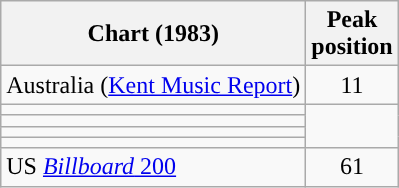<table class="wikitable">
<tr>
<th scope="col">Chart (1983)</th>
<th>Peak<br>position</th>
</tr>
<tr>
<td>Australia (<a href='#'>Kent Music Report</a>)</td>
<td style="text-align:center;">11</td>
</tr>
<tr>
<td></td>
</tr>
<tr>
<td></td>
</tr>
<tr>
<td></td>
</tr>
<tr>
<td></td>
</tr>
<tr>
<td>US <a href='#'><em>Billboard</em> 200</a></td>
<td style="text-align:center;">61</td>
</tr>
</table>
